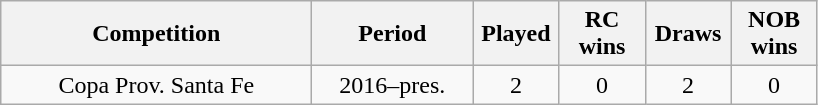<table class="wikitable sortable" style="text-align:center">
<tr>
<th width=200px>Competition</th>
<th width=100px>Period</th>
<th width=50px>Played</th>
<th width=50px>RC wins</th>
<th width=50px>Draws</th>
<th width=50px>NOB wins</th>
</tr>
<tr>
<td>Copa Prov. Santa Fe</td>
<td>2016–pres.</td>
<td>2</td>
<td>0</td>
<td>2</td>
<td>0</td>
</tr>
</table>
